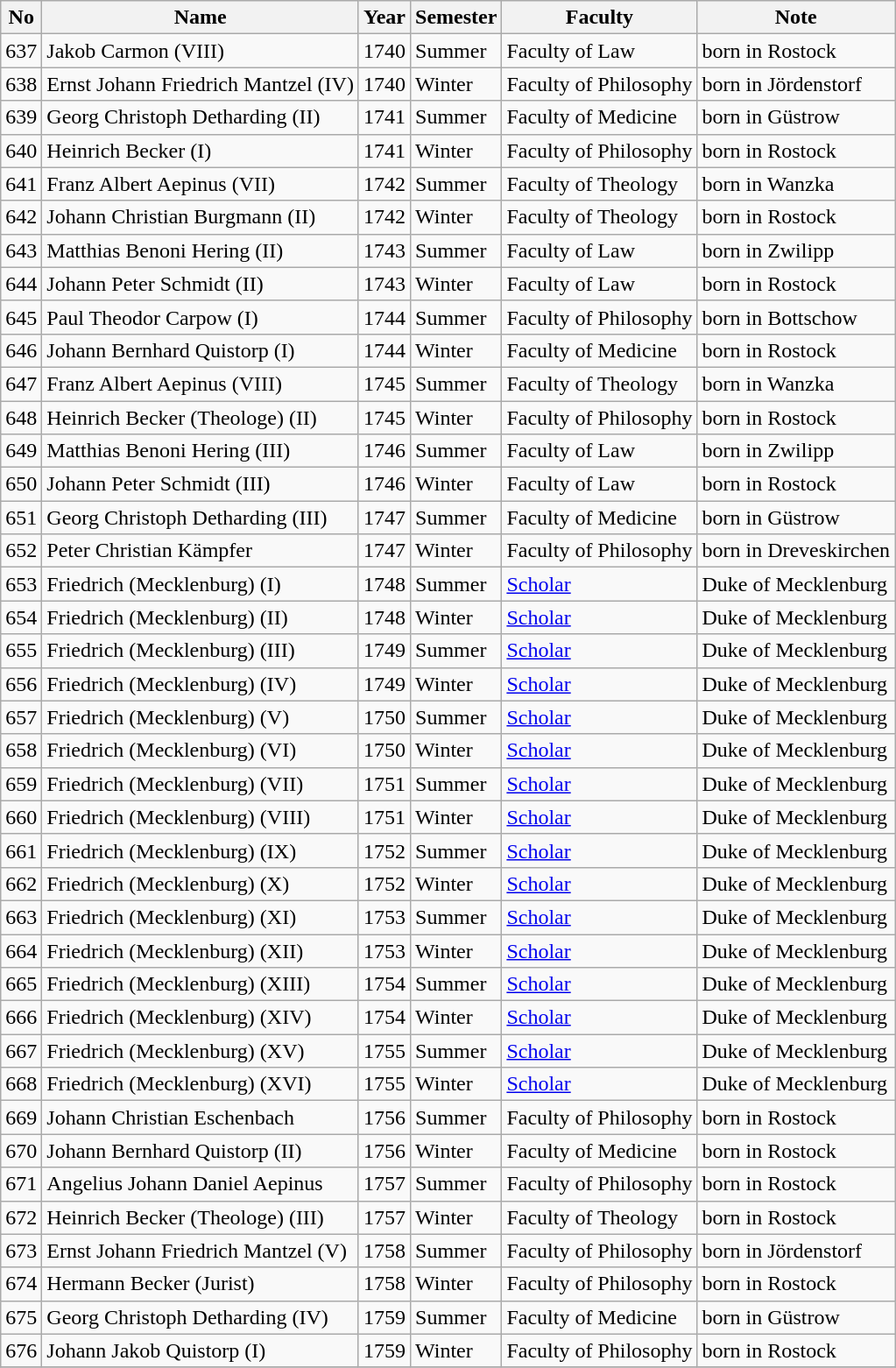<table class="wikitable">
<tr>
<th bgcolor="silver">No</th>
<th bgcolor="silver">Name</th>
<th bgcolor="silver">Year</th>
<th bgcolor="silver">Semester</th>
<th bgcolor="silver">Faculty</th>
<th bgcolor="silver">Note</th>
</tr>
<tr>
<td>637</td>
<td>Jakob Carmon (VIII)</td>
<td>1740</td>
<td>Summer</td>
<td>Faculty of Law</td>
<td>born in Rostock</td>
</tr>
<tr>
<td>638</td>
<td>Ernst Johann Friedrich Mantzel (IV)</td>
<td>1740</td>
<td>Winter</td>
<td>Faculty of Philosophy</td>
<td>born in Jördenstorf</td>
</tr>
<tr>
<td>639</td>
<td>Georg Christoph Detharding (II)</td>
<td>1741</td>
<td>Summer</td>
<td>Faculty of Medicine</td>
<td>born in Güstrow</td>
</tr>
<tr>
<td>640</td>
<td>Heinrich Becker (I)</td>
<td>1741</td>
<td>Winter</td>
<td>Faculty of Philosophy</td>
<td>born in Rostock</td>
</tr>
<tr>
<td>641</td>
<td>Franz Albert Aepinus (VII)</td>
<td>1742</td>
<td>Summer</td>
<td>Faculty of Theology</td>
<td>born in Wanzka</td>
</tr>
<tr>
<td>642</td>
<td>Johann Christian Burgmann (II)</td>
<td>1742</td>
<td>Winter</td>
<td>Faculty of Theology</td>
<td>born in Rostock</td>
</tr>
<tr>
<td>643</td>
<td>Matthias Benoni Hering (II)</td>
<td>1743</td>
<td>Summer</td>
<td>Faculty of Law</td>
<td>born in Zwilipp</td>
</tr>
<tr>
<td>644</td>
<td>Johann Peter Schmidt (II)</td>
<td>1743</td>
<td>Winter</td>
<td>Faculty of Law</td>
<td>born in Rostock</td>
</tr>
<tr>
<td>645</td>
<td>Paul Theodor Carpow (I)</td>
<td>1744</td>
<td>Summer</td>
<td>Faculty of Philosophy</td>
<td>born in Bottschow</td>
</tr>
<tr>
<td>646</td>
<td>Johann Bernhard Quistorp (I)</td>
<td>1744</td>
<td>Winter</td>
<td>Faculty of Medicine</td>
<td>born in Rostock</td>
</tr>
<tr>
<td>647</td>
<td>Franz Albert Aepinus (VIII)</td>
<td>1745</td>
<td>Summer</td>
<td>Faculty of Theology</td>
<td>born in Wanzka</td>
</tr>
<tr>
<td>648</td>
<td>Heinrich Becker (Theologe) (II)</td>
<td>1745</td>
<td>Winter</td>
<td>Faculty of Philosophy</td>
<td>born in Rostock</td>
</tr>
<tr>
<td>649</td>
<td>Matthias Benoni Hering (III)</td>
<td>1746</td>
<td>Summer</td>
<td>Faculty of Law</td>
<td>born in Zwilipp</td>
</tr>
<tr>
<td>650</td>
<td>Johann Peter Schmidt (III)</td>
<td>1746</td>
<td>Winter</td>
<td>Faculty of Law</td>
<td>born in Rostock</td>
</tr>
<tr>
<td>651</td>
<td>Georg Christoph Detharding (III)</td>
<td>1747</td>
<td>Summer</td>
<td>Faculty of Medicine</td>
<td>born in Güstrow</td>
</tr>
<tr>
<td>652</td>
<td>Peter Christian Kämpfer</td>
<td>1747</td>
<td>Winter</td>
<td>Faculty of Philosophy</td>
<td>born in Dreveskirchen</td>
</tr>
<tr>
<td>653</td>
<td>Friedrich (Mecklenburg) (I)<br></td>
<td>1748</td>
<td>Summer</td>
<td><a href='#'>Scholar</a></td>
<td>Duke of Mecklenburg</td>
</tr>
<tr>
<td>654</td>
<td>Friedrich (Mecklenburg) (II)<br></td>
<td>1748</td>
<td>Winter</td>
<td><a href='#'>Scholar</a></td>
<td>Duke of Mecklenburg</td>
</tr>
<tr>
<td>655</td>
<td>Friedrich (Mecklenburg) (III)<br></td>
<td>1749</td>
<td>Summer</td>
<td><a href='#'>Scholar</a></td>
<td>Duke of Mecklenburg</td>
</tr>
<tr>
<td>656</td>
<td>Friedrich (Mecklenburg) (IV)<br></td>
<td>1749</td>
<td>Winter</td>
<td><a href='#'>Scholar</a></td>
<td>Duke of Mecklenburg</td>
</tr>
<tr>
<td>657</td>
<td>Friedrich (Mecklenburg) (V)<br></td>
<td>1750</td>
<td>Summer</td>
<td><a href='#'>Scholar</a></td>
<td>Duke of Mecklenburg</td>
</tr>
<tr>
<td>658</td>
<td>Friedrich (Mecklenburg) (VI)<br></td>
<td>1750</td>
<td>Winter</td>
<td><a href='#'>Scholar</a></td>
<td>Duke of Mecklenburg</td>
</tr>
<tr>
<td>659</td>
<td>Friedrich (Mecklenburg) (VII)<br></td>
<td>1751</td>
<td>Summer</td>
<td><a href='#'>Scholar</a></td>
<td>Duke of Mecklenburg</td>
</tr>
<tr>
<td>660</td>
<td>Friedrich (Mecklenburg) (VIII)<br></td>
<td>1751</td>
<td>Winter</td>
<td><a href='#'>Scholar</a></td>
<td>Duke of Mecklenburg</td>
</tr>
<tr>
<td>661</td>
<td>Friedrich (Mecklenburg) (IX)<br></td>
<td>1752</td>
<td>Summer</td>
<td><a href='#'>Scholar</a></td>
<td>Duke of Mecklenburg</td>
</tr>
<tr>
<td>662</td>
<td>Friedrich (Mecklenburg) (X)<br></td>
<td>1752</td>
<td>Winter</td>
<td><a href='#'>Scholar</a></td>
<td>Duke of Mecklenburg</td>
</tr>
<tr>
<td>663</td>
<td>Friedrich (Mecklenburg) (XI)<br></td>
<td>1753</td>
<td>Summer</td>
<td><a href='#'>Scholar</a></td>
<td>Duke of Mecklenburg</td>
</tr>
<tr>
<td>664</td>
<td>Friedrich (Mecklenburg) (XII)<br></td>
<td>1753</td>
<td>Winter</td>
<td><a href='#'>Scholar</a></td>
<td>Duke of Mecklenburg</td>
</tr>
<tr>
<td>665</td>
<td>Friedrich (Mecklenburg) (XIII)<br></td>
<td>1754</td>
<td>Summer</td>
<td><a href='#'>Scholar</a></td>
<td>Duke of Mecklenburg</td>
</tr>
<tr>
<td>666</td>
<td>Friedrich (Mecklenburg) (XIV)<br></td>
<td>1754</td>
<td>Winter</td>
<td><a href='#'>Scholar</a></td>
<td>Duke of Mecklenburg</td>
</tr>
<tr>
<td>667</td>
<td>Friedrich (Mecklenburg) (XV)<br></td>
<td>1755</td>
<td>Summer</td>
<td><a href='#'>Scholar</a></td>
<td>Duke of Mecklenburg</td>
</tr>
<tr>
<td>668</td>
<td>Friedrich (Mecklenburg) (XVI)<br></td>
<td>1755</td>
<td>Winter</td>
<td><a href='#'>Scholar</a></td>
<td>Duke of Mecklenburg</td>
</tr>
<tr>
<td>669</td>
<td>Johann Christian Eschenbach</td>
<td>1756</td>
<td>Summer</td>
<td>Faculty of Philosophy</td>
<td>born in Rostock</td>
</tr>
<tr>
<td>670</td>
<td>Johann Bernhard Quistorp (II)</td>
<td>1756</td>
<td>Winter</td>
<td>Faculty of Medicine</td>
<td>born in Rostock</td>
</tr>
<tr>
<td>671</td>
<td>Angelius Johann Daniel Aepinus</td>
<td>1757</td>
<td>Summer</td>
<td>Faculty of Philosophy</td>
<td>born in Rostock</td>
</tr>
<tr>
<td>672</td>
<td>Heinrich Becker (Theologe) (III)</td>
<td>1757</td>
<td>Winter</td>
<td>Faculty of Theology</td>
<td>born in Rostock</td>
</tr>
<tr>
<td>673</td>
<td>Ernst Johann Friedrich Mantzel (V)</td>
<td>1758</td>
<td>Summer</td>
<td>Faculty of Philosophy</td>
<td>born in Jördenstorf</td>
</tr>
<tr>
<td>674</td>
<td>Hermann Becker (Jurist)</td>
<td>1758</td>
<td>Winter</td>
<td>Faculty of Philosophy</td>
<td>born in Rostock</td>
</tr>
<tr>
<td>675</td>
<td>Georg Christoph Detharding (IV)</td>
<td>1759</td>
<td>Summer</td>
<td>Faculty of Medicine</td>
<td>born in Güstrow</td>
</tr>
<tr>
<td>676</td>
<td>Johann Jakob Quistorp (I)</td>
<td>1759</td>
<td>Winter</td>
<td>Faculty of Philosophy</td>
<td>born in Rostock</td>
</tr>
<tr>
</tr>
</table>
